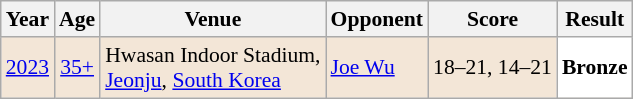<table class="sortable wikitable" style="font-size: 90%;">
<tr>
<th>Year</th>
<th>Age</th>
<th>Venue</th>
<th>Opponent</th>
<th>Score</th>
<th>Result</th>
</tr>
<tr style="background:#F3E6D7">
<td align="center"><a href='#'>2023</a></td>
<td align="center"><a href='#'>35+</a></td>
<td align="left">Hwasan Indoor Stadium,<br><a href='#'>Jeonju</a>, <a href='#'>South Korea</a></td>
<td align="left"> <a href='#'>Joe Wu</a></td>
<td align="left">18–21, 14–21</td>
<td style="text-align:left; background:white"> <strong>Bronze</strong></td>
</tr>
</table>
